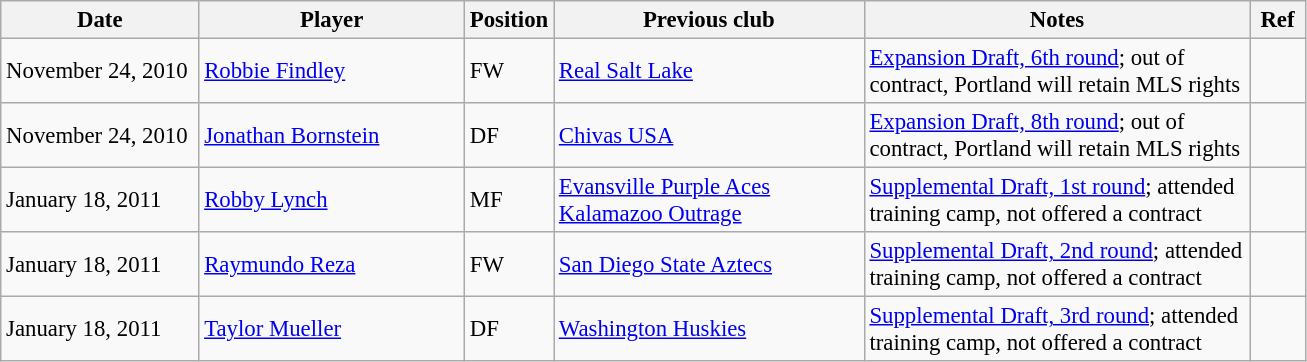<table class="wikitable" style="font-size:95%;">
<tr>
<th width=125px>Date</th>
<th width=170px>Player</th>
<th width=50px>Position</th>
<th width=200px>Previous club</th>
<th width=250px>Notes</th>
<th width=30px>Ref</th>
</tr>
<tr>
<td>November 24, 2010</td>
<td> <a href='#'>Robbie Findley</a></td>
<td>FW</td>
<td> <a href='#'>Real Salt Lake</a></td>
<td><a href='#'>Expansion Draft, 6th round</a>; out of contract, Portland will retain MLS rights</td>
<td></td>
</tr>
<tr>
<td>November 24, 2010</td>
<td> <a href='#'>Jonathan Bornstein</a></td>
<td>DF</td>
<td> <a href='#'>Chivas USA</a></td>
<td><a href='#'>Expansion Draft, 8th round</a>; out of contract, Portland will retain MLS rights</td>
<td></td>
</tr>
<tr>
<td>January 18, 2011</td>
<td> <a href='#'>Robby Lynch</a></td>
<td>MF</td>
<td> <a href='#'>Evansville Purple Aces</a><br> <a href='#'>Kalamazoo Outrage</a></td>
<td><a href='#'>Supplemental Draft, 1st round</a>; attended training camp, not offered a contract</td>
<td></td>
</tr>
<tr>
<td>January 18, 2011</td>
<td> <a href='#'>Raymundo Reza</a></td>
<td>FW</td>
<td> <a href='#'>San Diego State Aztecs</a></td>
<td><a href='#'>Supplemental Draft, 2nd round</a>; attended training camp, not offered a contract</td>
<td></td>
</tr>
<tr>
<td>January 18, 2011</td>
<td> <a href='#'>Taylor Mueller</a></td>
<td>DF</td>
<td> <a href='#'>Washington Huskies</a></td>
<td><a href='#'>Supplemental Draft, 3rd round</a>; attended training camp, not offered a contract</td>
<td></td>
</tr>
</table>
